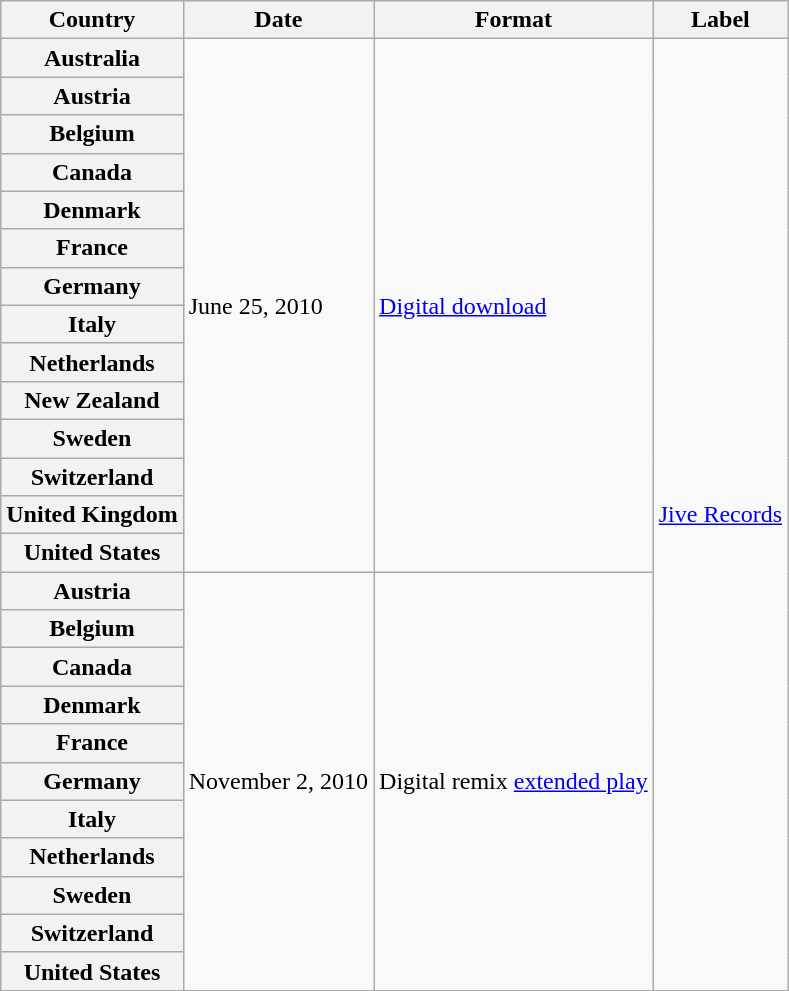<table class="wikitable plainrowheaders">
<tr>
<th scope="col">Country</th>
<th scope="col">Date</th>
<th scope="col">Format</th>
<th scope="col">Label</th>
</tr>
<tr>
<th scope="row">Australia</th>
<td rowspan="14">June 25, 2010</td>
<td rowspan="14"><a href='#'>Digital download</a></td>
<td rowspan="25"><a href='#'>Jive Records</a></td>
</tr>
<tr>
<th scope="row">Austria</th>
</tr>
<tr>
<th scope="row">Belgium</th>
</tr>
<tr>
<th scope="row">Canada</th>
</tr>
<tr>
<th scope="row">Denmark</th>
</tr>
<tr>
<th scope="row">France</th>
</tr>
<tr>
<th scope="row">Germany</th>
</tr>
<tr>
<th scope="row">Italy</th>
</tr>
<tr>
<th scope="row">Netherlands</th>
</tr>
<tr>
<th scope="row">New Zealand</th>
</tr>
<tr>
<th scope="row">Sweden</th>
</tr>
<tr>
<th scope="row">Switzerland</th>
</tr>
<tr>
<th scope="row">United Kingdom</th>
</tr>
<tr>
<th scope="row">United States</th>
</tr>
<tr>
<th scope="row">Austria</th>
<td rowspan="11">November 2, 2010</td>
<td rowspan="11">Digital remix <a href='#'>extended play</a></td>
</tr>
<tr>
<th scope="row">Belgium</th>
</tr>
<tr>
<th scope="row">Canada</th>
</tr>
<tr>
<th scope="row">Denmark</th>
</tr>
<tr>
<th scope="row">France</th>
</tr>
<tr>
<th scope="row">Germany</th>
</tr>
<tr>
<th scope="row">Italy</th>
</tr>
<tr>
<th scope="row">Netherlands</th>
</tr>
<tr>
<th scope="row">Sweden</th>
</tr>
<tr>
<th scope="row">Switzerland</th>
</tr>
<tr>
<th scope="row">United States</th>
</tr>
</table>
